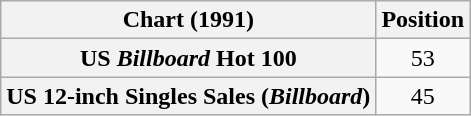<table class="wikitable plainrowheaders" style="text-align:center">
<tr>
<th scope="col">Chart (1991)</th>
<th scope="col">Position</th>
</tr>
<tr>
<th scope="row">US <em>Billboard</em> Hot 100</th>
<td>53</td>
</tr>
<tr>
<th scope="row">US 12-inch Singles Sales (<em>Billboard</em>)</th>
<td>45</td>
</tr>
</table>
